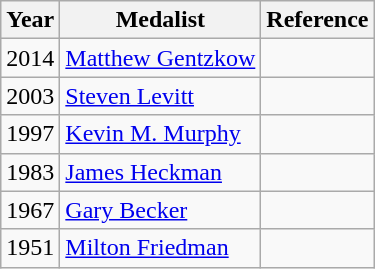<table class="wikitable sortable">
<tr>
<th>Year</th>
<th>Medalist</th>
<th>Reference</th>
</tr>
<tr>
<td>2014</td>
<td><a href='#'>Matthew Gentzkow</a></td>
<td></td>
</tr>
<tr>
<td>2003</td>
<td><a href='#'>Steven Levitt</a></td>
<td></td>
</tr>
<tr>
<td>1997</td>
<td><a href='#'>Kevin M. Murphy</a></td>
<td></td>
</tr>
<tr>
<td>1983</td>
<td><a href='#'>James Heckman</a></td>
<td></td>
</tr>
<tr>
<td>1967</td>
<td><a href='#'>Gary Becker</a></td>
<td></td>
</tr>
<tr>
<td>1951</td>
<td><a href='#'>Milton Friedman</a></td>
<td></td>
</tr>
</table>
